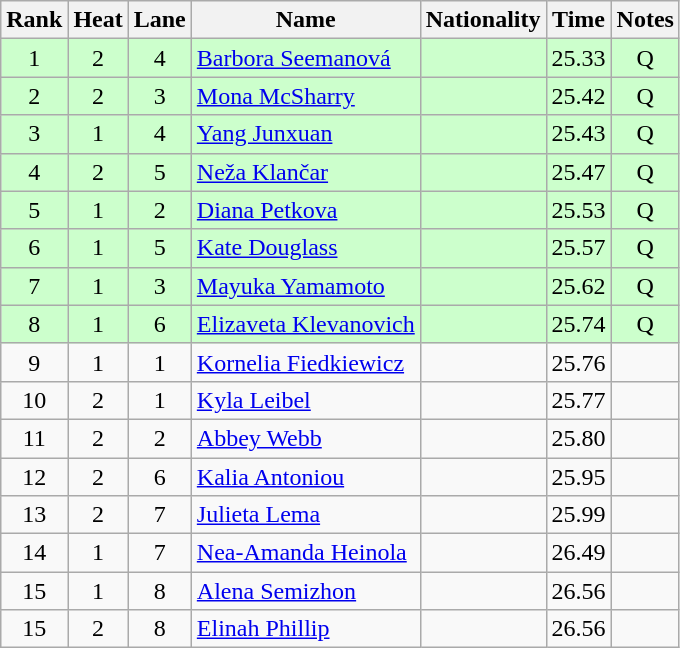<table class="wikitable sortable" style="text-align:center">
<tr>
<th>Rank</th>
<th>Heat</th>
<th>Lane</th>
<th>Name</th>
<th>Nationality</th>
<th>Time</th>
<th>Notes</th>
</tr>
<tr bgcolor=ccffcc>
<td>1</td>
<td>2</td>
<td>4</td>
<td align=left><a href='#'>Barbora Seemanová</a></td>
<td align=left></td>
<td>25.33</td>
<td>Q</td>
</tr>
<tr bgcolor=ccffcc>
<td>2</td>
<td>2</td>
<td>3</td>
<td align=left><a href='#'>Mona McSharry</a></td>
<td align=left></td>
<td>25.42</td>
<td>Q</td>
</tr>
<tr bgcolor=ccffcc>
<td>3</td>
<td>1</td>
<td>4</td>
<td align=left><a href='#'>Yang Junxuan</a></td>
<td align=left></td>
<td>25.43</td>
<td>Q</td>
</tr>
<tr bgcolor=ccffcc>
<td>4</td>
<td>2</td>
<td>5</td>
<td align=left><a href='#'>Neža Klančar</a></td>
<td align=left></td>
<td>25.47</td>
<td>Q</td>
</tr>
<tr bgcolor=ccffcc>
<td>5</td>
<td>1</td>
<td>2</td>
<td align=left><a href='#'>Diana Petkova</a></td>
<td align=left></td>
<td>25.53</td>
<td>Q</td>
</tr>
<tr bgcolor=ccffcc>
<td>6</td>
<td>1</td>
<td>5</td>
<td align=left><a href='#'>Kate Douglass</a></td>
<td align=left></td>
<td>25.57</td>
<td>Q</td>
</tr>
<tr bgcolor=ccffcc>
<td>7</td>
<td>1</td>
<td>3</td>
<td align=left><a href='#'>Mayuka Yamamoto</a></td>
<td align=left></td>
<td>25.62</td>
<td>Q</td>
</tr>
<tr bgcolor=ccffcc>
<td>8</td>
<td>1</td>
<td>6</td>
<td align=left><a href='#'>Elizaveta Klevanovich</a></td>
<td align=left></td>
<td>25.74</td>
<td>Q</td>
</tr>
<tr>
<td>9</td>
<td>1</td>
<td>1</td>
<td align=left><a href='#'>Kornelia Fiedkiewicz</a></td>
<td align=left></td>
<td>25.76</td>
<td></td>
</tr>
<tr>
<td>10</td>
<td>2</td>
<td>1</td>
<td align=left><a href='#'>Kyla Leibel</a></td>
<td align=left></td>
<td>25.77</td>
<td></td>
</tr>
<tr>
<td>11</td>
<td>2</td>
<td>2</td>
<td align=left><a href='#'>Abbey Webb</a></td>
<td align=left></td>
<td>25.80</td>
<td></td>
</tr>
<tr>
<td>12</td>
<td>2</td>
<td>6</td>
<td align=left><a href='#'>Kalia Antoniou</a></td>
<td align=left></td>
<td>25.95</td>
<td></td>
</tr>
<tr>
<td>13</td>
<td>2</td>
<td>7</td>
<td align=left><a href='#'>Julieta Lema</a></td>
<td align=left></td>
<td>25.99</td>
<td></td>
</tr>
<tr>
<td>14</td>
<td>1</td>
<td>7</td>
<td align=left><a href='#'>Nea-Amanda Heinola</a></td>
<td align=left></td>
<td>26.49</td>
<td></td>
</tr>
<tr>
<td>15</td>
<td>1</td>
<td>8</td>
<td align=left><a href='#'>Alena Semizhon</a></td>
<td align=left></td>
<td>26.56</td>
<td></td>
</tr>
<tr>
<td>15</td>
<td>2</td>
<td>8</td>
<td align=left><a href='#'>Elinah Phillip</a></td>
<td align=left></td>
<td>26.56</td>
<td></td>
</tr>
</table>
